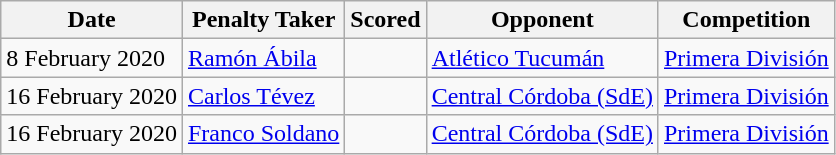<table class="wikitable">
<tr>
<th>Date</th>
<th>Penalty Taker</th>
<th>Scored</th>
<th>Opponent</th>
<th>Competition</th>
</tr>
<tr>
<td>8 February 2020</td>
<td><a href='#'>Ramón Ábila</a></td>
<td></td>
<td><a href='#'>Atlético Tucumán</a></td>
<td><a href='#'>Primera División</a></td>
</tr>
<tr>
<td>16 February 2020</td>
<td><a href='#'>Carlos Tévez</a></td>
<td></td>
<td><a href='#'>Central Córdoba (SdE)</a></td>
<td><a href='#'>Primera División</a></td>
</tr>
<tr>
<td>16 February 2020</td>
<td><a href='#'>Franco Soldano</a></td>
<td></td>
<td><a href='#'>Central Córdoba (SdE)</a></td>
<td><a href='#'>Primera División</a></td>
</tr>
</table>
